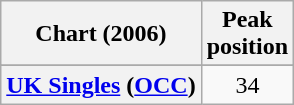<table class="wikitable sortable plainrowheaders" style="text-align:center">
<tr>
<th scope="col">Chart (2006)</th>
<th scope="col">Peak<br>position</th>
</tr>
<tr>
</tr>
<tr>
</tr>
<tr>
</tr>
<tr>
</tr>
<tr>
</tr>
<tr>
<th scope="row"><a href='#'>UK Singles</a> (<a href='#'>OCC</a>)</th>
<td>34</td>
</tr>
</table>
